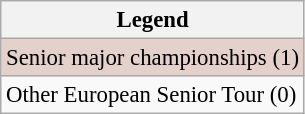<table class="wikitable" style="font-size:95%;">
<tr>
<th>Legend</th>
</tr>
<tr style="background:#e5d1cb;">
<td>Senior major championships (1)</td>
</tr>
<tr>
<td>Other European Senior Tour (0)</td>
</tr>
</table>
